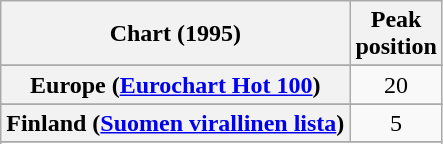<table class="wikitable sortable plainrowheaders" style="text-align:center">
<tr>
<th>Chart (1995)</th>
<th>Peak<br>position</th>
</tr>
<tr>
</tr>
<tr>
<th scope="row">Europe (<a href='#'>Eurochart Hot 100</a>)</th>
<td>20</td>
</tr>
<tr>
</tr>
<tr>
<th scope="row">Finland (<a href='#'>Suomen virallinen lista</a>)</th>
<td>5</td>
</tr>
<tr>
</tr>
<tr>
</tr>
<tr>
</tr>
<tr>
</tr>
<tr>
</tr>
<tr>
</tr>
<tr>
</tr>
<tr>
</tr>
<tr>
</tr>
<tr>
</tr>
</table>
